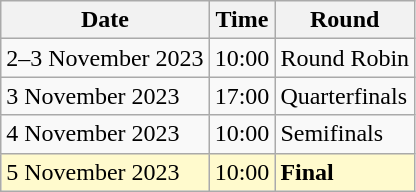<table class="wikitable">
<tr>
<th>Date</th>
<th>Time</th>
<th>Round</th>
</tr>
<tr>
<td>2–3 November 2023</td>
<td>10:00</td>
<td>Round Robin</td>
</tr>
<tr>
<td>3 November 2023</td>
<td>17:00</td>
<td>Quarterfinals</td>
</tr>
<tr>
<td>4 November 2023</td>
<td>10:00</td>
<td>Semifinals</td>
</tr>
<tr style=background:lemonchiffon>
<td>5 November 2023</td>
<td>10:00</td>
<td><strong>Final</strong></td>
</tr>
</table>
